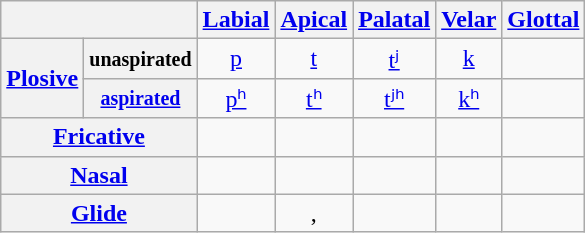<table class="wikitable" style="text-align: center;">
<tr>
<th colspan="2"></th>
<th><a href='#'>Labial</a></th>
<th><a href='#'>Apical</a></th>
<th><a href='#'>Palatal</a></th>
<th><a href='#'>Velar</a></th>
<th><a href='#'>Glottal</a></th>
</tr>
<tr>
<th rowspan="2"><a href='#'>Plosive</a></th>
<th><small>unaspirated</small></th>
<td><a href='#'>p</a></td>
<td><a href='#'>t</a></td>
<td><a href='#'>tʲ</a></td>
<td><a href='#'>k</a></td>
<td></td>
</tr>
<tr>
<th><a href='#'><small>aspirated</small></a></th>
<td><a href='#'>pʰ</a></td>
<td><a href='#'>tʰ</a></td>
<td><a href='#'>tʲʰ</a></td>
<td><a href='#'>kʰ</a></td>
<td></td>
</tr>
<tr>
<th colspan="2"><a href='#'>Fricative</a></th>
<td></td>
<td></td>
<td></td>
<td></td>
<td></td>
</tr>
<tr>
<th colspan="2"><a href='#'>Nasal</a></th>
<td></td>
<td></td>
<td></td>
<td></td>
<td></td>
</tr>
<tr>
<th colspan="2"><a href='#'>Glide</a></th>
<td></td>
<td>, </td>
<td></td>
<td></td>
<td></td>
</tr>
</table>
